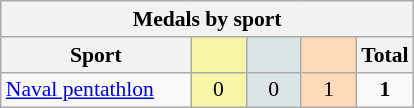<table class="wikitable" style="font-size:90%; text-align:center;">
<tr>
<th colspan="5">Medals by sport</th>
</tr>
<tr>
<th width="120">Sport</th>
<th scope="col" width="30" style="background:#F7F6A8;"></th>
<th scope="col" width="30" style="background:#DCE5E5;"></th>
<th scope="col" width="30" style="background:#FFDAB9;"></th>
<th width="30">Total</th>
</tr>
<tr>
<td align="left"><a href='#'>Naval pentathlon</a></td>
<td style="background:#F7F6A8;">0</td>
<td style="background:#DCE5E5;">0</td>
<td style="background:#FFDAB9;">1</td>
<td><strong>1</strong></td>
</tr>
</table>
